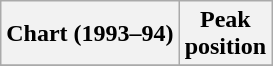<table class="wikitable plainrowheaders" style="text-align:center">
<tr>
<th scope="col">Chart (1993–94)</th>
<th scope="col">Peak<br>position</th>
</tr>
<tr>
</tr>
</table>
